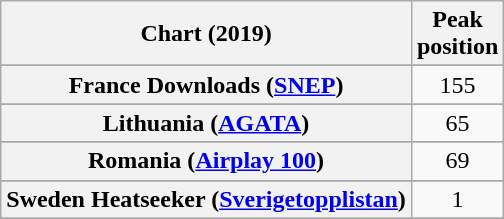<table class="wikitable sortable plainrowheaders" style="text-align:center">
<tr>
<th scope="col">Chart (2019)</th>
<th scope="col">Peak<br>position</th>
</tr>
<tr>
</tr>
<tr>
</tr>
<tr>
</tr>
<tr>
</tr>
<tr>
<th scope="row">France Downloads (<a href='#'>SNEP</a>)</th>
<td>155</td>
</tr>
<tr>
</tr>
<tr>
<th scope="row">Lithuania (<a href='#'>AGATA</a>)</th>
<td>65</td>
</tr>
<tr>
</tr>
<tr>
<th scope="row">Romania (<a href='#'>Airplay 100</a>)</th>
<td>69</td>
</tr>
<tr>
</tr>
<tr>
<th scope="row">Sweden Heatseeker (<a href='#'>Sverigetopplistan</a>)</th>
<td>1</td>
</tr>
<tr>
</tr>
<tr>
</tr>
<tr>
</tr>
<tr>
</tr>
<tr>
</tr>
<tr>
</tr>
<tr>
</tr>
</table>
